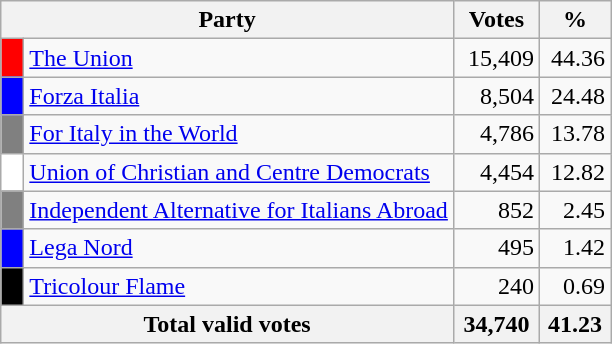<table class="wikitable">
<tr>
<th colspan="2" style="width: 130px">Party</th>
<th style="width: 50px">Votes</th>
<th style="width: 40px">%</th>
</tr>
<tr>
<td style="background-color:red">  </td>
<td style="text-align: left"><a href='#'>The Union</a></td>
<td style="text-align: right">15,409</td>
<td style="text-align: right">44.36</td>
</tr>
<tr>
<td style="background-color:blue">  </td>
<td style="text-align: left"><a href='#'>Forza Italia</a></td>
<td style="text-align: right">8,504</td>
<td style="text-align: right">24.48</td>
</tr>
<tr>
<td style="background-color:grey">  </td>
<td style="text-align: left"><a href='#'>For Italy in the World</a></td>
<td align="right">4,786</td>
<td align="right">13.78</td>
</tr>
<tr>
<td style="background-color:white">  </td>
<td style="text-align: left"><a href='#'>Union of Christian and Centre Democrats</a></td>
<td align="right">4,454</td>
<td align="right">12.82</td>
</tr>
<tr>
<td style="background-color:grey">  </td>
<td style="text-align: left"><a href='#'>Independent Alternative for Italians Abroad</a></td>
<td align="right">852</td>
<td align="right">2.45</td>
</tr>
<tr>
<td style="background-color:blue">  </td>
<td style="text-align: left"><a href='#'>Lega Nord</a></td>
<td align="right">495</td>
<td align="right">1.42</td>
</tr>
<tr>
<td style="background-color:black">  </td>
<td style="text-align: left"><a href='#'>Tricolour Flame</a></td>
<td align="right">240</td>
<td align="right">0.69</td>
</tr>
<tr bgcolor="white">
<th align="right" colspan=2>Total valid votes</th>
<th align="right">34,740</th>
<th align="right">41.23</th>
</tr>
</table>
